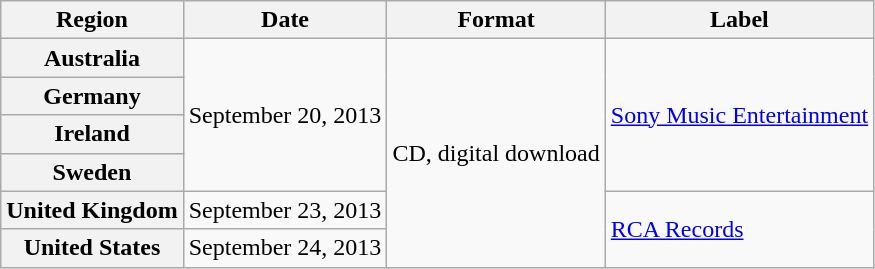<table class="wikitable plainrowheaders">
<tr>
<th scope="col">Region</th>
<th scope="col">Date</th>
<th scope="col">Format</th>
<th scope="col">Label</th>
</tr>
<tr>
<th scope="row">Australia</th>
<td rowspan="4">September 20, 2013</td>
<td rowspan="6">CD, digital download</td>
<td rowspan="4"><a href='#'>Sony Music Entertainment</a></td>
</tr>
<tr>
<th scope="row">Germany</th>
</tr>
<tr>
<th scope="row">Ireland</th>
</tr>
<tr>
<th scope="row">Sweden</th>
</tr>
<tr>
<th scope="row">United Kingdom</th>
<td>September 23, 2013</td>
<td rowspan="2"><a href='#'>RCA Records</a></td>
</tr>
<tr>
<th scope="row">United States</th>
<td>September 24, 2013</td>
</tr>
</table>
